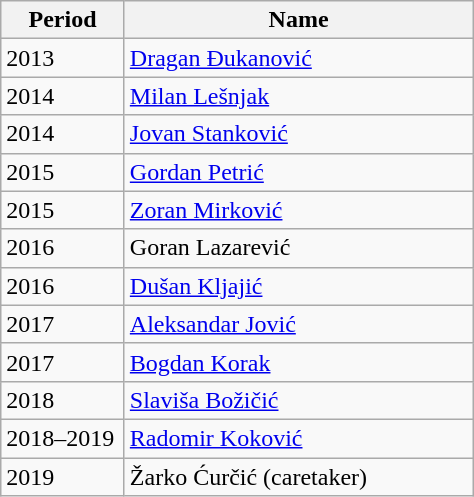<table class="wikitable">
<tr>
<th width="75">Period</th>
<th width="225">Name</th>
</tr>
<tr>
<td>2013</td>
<td> <a href='#'>Dragan Đukanović</a></td>
</tr>
<tr>
<td>2014</td>
<td> <a href='#'>Milan Lešnjak</a></td>
</tr>
<tr>
<td>2014</td>
<td> <a href='#'>Jovan Stanković</a></td>
</tr>
<tr>
<td>2015</td>
<td> <a href='#'>Gordan Petrić</a></td>
</tr>
<tr>
<td>2015</td>
<td> <a href='#'>Zoran Mirković</a></td>
</tr>
<tr>
<td>2016</td>
<td> Goran Lazarević</td>
</tr>
<tr>
<td>2016</td>
<td> <a href='#'>Dušan Kljajić</a></td>
</tr>
<tr>
<td>2017</td>
<td> <a href='#'>Aleksandar Jović</a></td>
</tr>
<tr>
<td>2017</td>
<td> <a href='#'>Bogdan Korak</a></td>
</tr>
<tr>
<td>2018</td>
<td> <a href='#'>Slaviša Božičić</a></td>
</tr>
<tr>
<td>2018–2019</td>
<td> <a href='#'>Radomir Koković</a></td>
</tr>
<tr>
<td>2019</td>
<td> Žarko Ćurčić (caretaker)</td>
</tr>
</table>
